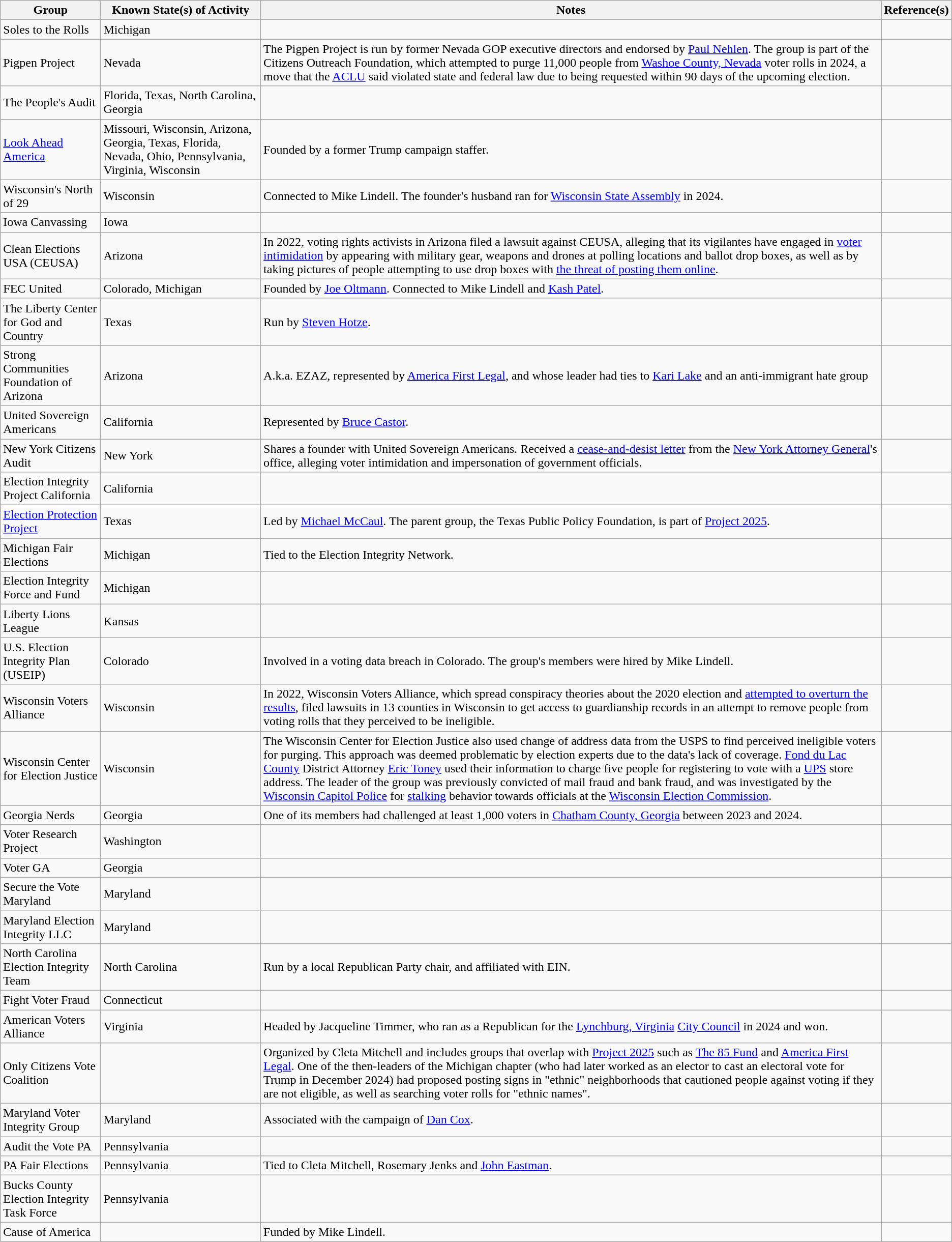<table class="wikitable sortable mw-collapsible">
<tr>
<th>Group</th>
<th>Known State(s) of Activity</th>
<th>Notes</th>
<th>Reference(s)</th>
</tr>
<tr>
<td>Soles to the Rolls</td>
<td>Michigan</td>
<td></td>
<td></td>
</tr>
<tr>
<td>Pigpen Project</td>
<td>Nevada</td>
<td>The Pigpen Project is run by former Nevada GOP executive directors and endorsed by <a href='#'>Paul Nehlen</a>. The group is part of the Citizens Outreach Foundation, which attempted to purge 11,000 people from <a href='#'>Washoe County, Nevada</a> voter rolls in 2024, a move that the <a href='#'>ACLU</a> said violated state and federal law due to being requested within 90 days of the upcoming election.</td>
<td></td>
</tr>
<tr>
<td>The People's Audit</td>
<td>Florida, Texas, North Carolina, Georgia</td>
<td></td>
<td></td>
</tr>
<tr>
<td><a href='#'>Look Ahead America</a></td>
<td>Missouri, Wisconsin, Arizona, Georgia, Texas, Florida, Nevada, Ohio, Pennsylvania, Virginia, Wisconsin</td>
<td>Founded by a former Trump campaign staffer.</td>
<td></td>
</tr>
<tr>
<td>Wisconsin's North of 29</td>
<td>Wisconsin</td>
<td>Connected to Mike Lindell. The founder's husband ran for <a href='#'>Wisconsin State Assembly</a> in 2024.</td>
<td></td>
</tr>
<tr>
<td>Iowa Canvassing</td>
<td>Iowa</td>
<td></td>
<td></td>
</tr>
<tr>
<td>Clean Elections USA (CEUSA)</td>
<td>Arizona</td>
<td>In 2022, voting rights activists in Arizona filed a lawsuit against CEUSA, alleging that its vigilantes have engaged in <a href='#'>voter intimidation</a> by appearing with military gear, weapons and drones at polling locations and ballot drop boxes, as well as by taking pictures of people attempting to use drop boxes with <a href='#'>the threat of posting them online</a>.</td>
<td></td>
</tr>
<tr>
<td>FEC United</td>
<td>Colorado, Michigan</td>
<td>Founded by <a href='#'>Joe Oltmann</a>. Connected to Mike Lindell and <a href='#'>Kash Patel</a>.</td>
<td></td>
</tr>
<tr>
<td>The Liberty Center for God and Country</td>
<td>Texas</td>
<td>Run by <a href='#'>Steven Hotze</a>.</td>
<td></td>
</tr>
<tr>
<td>Strong Communities Foundation of Arizona</td>
<td>Arizona</td>
<td>A.k.a. EZAZ, represented by <a href='#'>America First Legal</a>, and whose leader had ties to <a href='#'>Kari Lake</a> and an anti-immigrant hate group</td>
<td></td>
</tr>
<tr>
<td>United Sovereign Americans</td>
<td>California</td>
<td>Represented by <a href='#'>Bruce Castor</a>.</td>
<td></td>
</tr>
<tr>
<td>New York Citizens Audit</td>
<td>New York</td>
<td>Shares a founder with United Sovereign Americans. Received a <a href='#'>cease-and-desist letter</a> from the <a href='#'>New York Attorney General</a>'s office, alleging voter intimidation and impersonation of government officials.</td>
<td></td>
</tr>
<tr>
<td>Election Integrity Project California</td>
<td>California</td>
<td></td>
<td></td>
</tr>
<tr>
<td><a href='#'>Election Protection Project</a></td>
<td>Texas</td>
<td>Led by <a href='#'>Michael McCaul</a>. The parent group, the Texas Public Policy Foundation, is part of <a href='#'>Project 2025</a>.</td>
<td></td>
</tr>
<tr>
<td>Michigan Fair Elections</td>
<td>Michigan</td>
<td>Tied to the Election Integrity Network.</td>
<td></td>
</tr>
<tr>
<td>Election Integrity Force and Fund</td>
<td>Michigan</td>
<td></td>
<td></td>
</tr>
<tr>
<td>Liberty Lions League</td>
<td>Kansas</td>
<td></td>
<td></td>
</tr>
<tr>
<td>U.S. Election Integrity Plan (USEIP)</td>
<td>Colorado</td>
<td>Involved in a voting data breach in Colorado. The group's members were hired by Mike Lindell.</td>
<td></td>
</tr>
<tr>
<td>Wisconsin Voters Alliance</td>
<td>Wisconsin</td>
<td>In 2022, Wisconsin Voters Alliance, which spread conspiracy theories about the 2020 election and <a href='#'>attempted to overturn the results</a>, filed lawsuits in 13 counties in Wisconsin to get access to guardianship records in an attempt to remove people from voting rolls that they perceived to be ineligible.</td>
<td></td>
</tr>
<tr>
<td>Wisconsin Center for Election Justice</td>
<td>Wisconsin</td>
<td>The Wisconsin Center for Election Justice also used change of address data from the USPS to find perceived ineligible voters for purging. This approach was deemed problematic by election experts due to the data's lack of coverage. <a href='#'>Fond du Lac County</a> District Attorney <a href='#'>Eric Toney</a> used their information to charge five people for registering to vote with a <a href='#'>UPS</a> store address. The leader of the group was previously convicted of mail fraud and bank fraud, and was investigated by the <a href='#'>Wisconsin Capitol Police</a> for <a href='#'>stalking</a> behavior towards officials at the <a href='#'>Wisconsin Election Commission</a>.</td>
<td></td>
</tr>
<tr>
<td>Georgia Nerds</td>
<td>Georgia</td>
<td>One of its members had challenged at least 1,000 voters in <a href='#'>Chatham County, Georgia</a> between 2023 and 2024.</td>
<td></td>
</tr>
<tr>
<td>Voter Research Project</td>
<td>Washington</td>
<td></td>
<td></td>
</tr>
<tr>
<td>Voter GA</td>
<td>Georgia</td>
<td></td>
<td></td>
</tr>
<tr>
<td>Secure the Vote Maryland</td>
<td>Maryland</td>
<td></td>
<td></td>
</tr>
<tr>
<td>Maryland Election Integrity LLC</td>
<td>Maryland</td>
<td></td>
<td></td>
</tr>
<tr>
<td>North Carolina Election Integrity Team</td>
<td>North Carolina</td>
<td>Run by a local Republican Party chair, and affiliated with EIN.</td>
<td></td>
</tr>
<tr>
<td>Fight Voter Fraud</td>
<td>Connecticut</td>
<td></td>
<td></td>
</tr>
<tr>
<td>American Voters Alliance</td>
<td>Virginia</td>
<td>Headed by Jacqueline Timmer, who ran as a Republican for the <a href='#'>Lynchburg, Virginia</a> <a href='#'>City Council</a> in 2024 and won.</td>
<td></td>
</tr>
<tr>
<td>Only Citizens Vote Coalition</td>
<td></td>
<td>Organized by Cleta Mitchell and includes groups that overlap with <a href='#'>Project 2025</a> such as <a href='#'>The 85 Fund</a> and <a href='#'>America First Legal</a>. One of the then-leaders of the Michigan chapter (who had later worked as an elector to cast an electoral vote for Trump in December 2024) had proposed posting signs in "ethnic" neighborhoods that cautioned people against voting if they are not eligible, as well as searching voter rolls for "ethnic names".</td>
<td></td>
</tr>
<tr>
<td>Maryland Voter Integrity Group</td>
<td>Maryland</td>
<td>Associated with the campaign of <a href='#'>Dan Cox</a>.</td>
<td></td>
</tr>
<tr>
<td>Audit the Vote PA</td>
<td>Pennsylvania</td>
<td></td>
<td></td>
</tr>
<tr>
<td>PA Fair Elections</td>
<td>Pennsylvania</td>
<td>Tied to Cleta Mitchell, Rosemary Jenks and <a href='#'>John Eastman</a>.</td>
<td></td>
</tr>
<tr>
<td>Bucks County Election Integrity Task Force</td>
<td>Pennsylvania</td>
<td></td>
<td></td>
</tr>
<tr>
<td>Cause of America</td>
<td></td>
<td>Funded by Mike Lindell.</td>
<td></td>
</tr>
</table>
